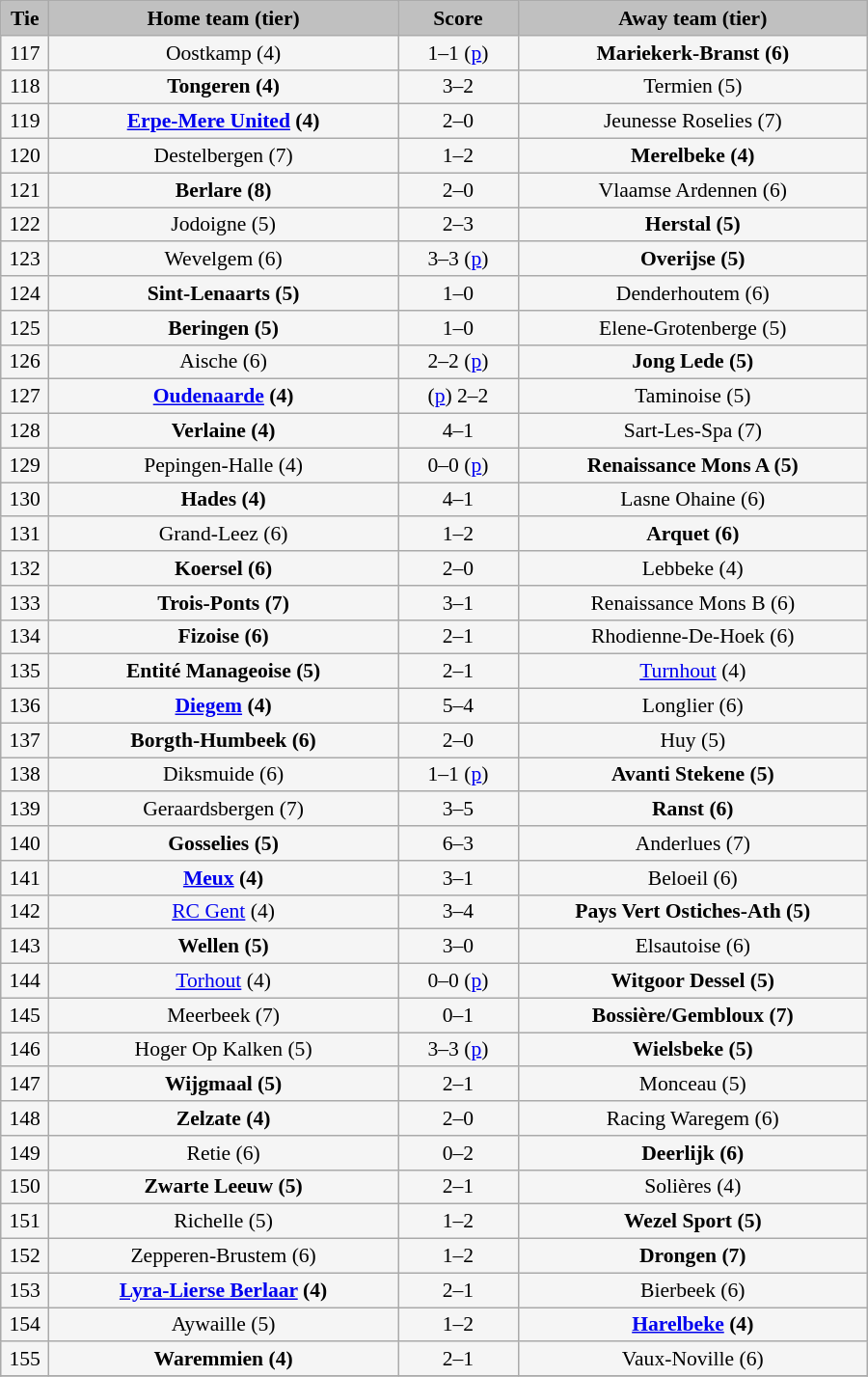<table class="wikitable" style="width: 600px; background:WhiteSmoke; text-align:center; font-size:90%">
<tr>
<td scope="col" style="width:  5.00%; background:silver;"><strong>Tie</strong></td>
<td scope="col" style="width: 36.25%; background:silver;"><strong>Home team (tier)</strong></td>
<td scope="col" style="width: 12.50%; background:silver;"><strong>Score</strong></td>
<td scope="col" style="width: 36.25%; background:silver;"><strong>Away team (tier)</strong></td>
</tr>
<tr>
<td>117</td>
<td>Oostkamp (4)</td>
<td>1–1 (<a href='#'>p</a>)</td>
<td><strong>Mariekerk-Branst (6)</strong></td>
</tr>
<tr>
<td>118</td>
<td><strong>Tongeren (4)</strong></td>
<td>3–2</td>
<td>Termien (5)</td>
</tr>
<tr>
<td>119</td>
<td><strong><a href='#'>Erpe-Mere United</a> (4)</strong></td>
<td>2–0</td>
<td>Jeunesse Roselies (7)</td>
</tr>
<tr>
<td>120</td>
<td>Destelbergen (7)</td>
<td>1–2</td>
<td><strong>Merelbeke (4)</strong></td>
</tr>
<tr>
<td>121</td>
<td><strong>Berlare (8)</strong></td>
<td>2–0</td>
<td>Vlaamse Ardennen (6)</td>
</tr>
<tr>
<td>122</td>
<td>Jodoigne (5)</td>
<td>2–3</td>
<td><strong>Herstal (5)</strong></td>
</tr>
<tr>
<td>123</td>
<td>Wevelgem (6)</td>
<td>3–3 (<a href='#'>p</a>)</td>
<td><strong>Overijse (5)</strong></td>
</tr>
<tr>
<td>124</td>
<td><strong>Sint-Lenaarts (5)</strong></td>
<td>1–0</td>
<td>Denderhoutem (6)</td>
</tr>
<tr>
<td>125</td>
<td><strong>Beringen (5)</strong></td>
<td>1–0</td>
<td>Elene-Grotenberge (5)</td>
</tr>
<tr>
<td>126</td>
<td>Aische (6)</td>
<td>2–2 (<a href='#'>p</a>)</td>
<td><strong>Jong Lede (5)</strong></td>
</tr>
<tr>
<td>127</td>
<td><strong><a href='#'>Oudenaarde</a> (4)</strong></td>
<td>(<a href='#'>p</a>) 2–2</td>
<td>Taminoise (5)</td>
</tr>
<tr>
<td>128</td>
<td><strong>Verlaine (4)</strong></td>
<td>4–1</td>
<td>Sart-Les-Spa (7)</td>
</tr>
<tr>
<td>129</td>
<td>Pepingen-Halle (4)</td>
<td>0–0 (<a href='#'>p</a>)</td>
<td><strong>Renaissance Mons A (5)</strong></td>
</tr>
<tr>
<td>130</td>
<td><strong>Hades (4)</strong></td>
<td>4–1</td>
<td>Lasne Ohaine (6)</td>
</tr>
<tr>
<td>131</td>
<td>Grand-Leez (6)</td>
<td>1–2</td>
<td><strong>Arquet (6)</strong></td>
</tr>
<tr>
<td>132</td>
<td><strong>Koersel (6)</strong></td>
<td>2–0</td>
<td>Lebbeke (4)</td>
</tr>
<tr>
<td>133</td>
<td><strong>Trois-Ponts (7)</strong></td>
<td>3–1</td>
<td>Renaissance Mons B (6)</td>
</tr>
<tr>
<td>134</td>
<td><strong>Fizoise (6)</strong></td>
<td>2–1</td>
<td>Rhodienne-De-Hoek (6)</td>
</tr>
<tr>
<td>135</td>
<td><strong>Entité Manageoise (5)</strong></td>
<td>2–1</td>
<td><a href='#'>Turnhout</a> (4)</td>
</tr>
<tr>
<td>136</td>
<td><strong><a href='#'>Diegem</a> (4)</strong></td>
<td>5–4</td>
<td>Longlier (6)</td>
</tr>
<tr>
<td>137</td>
<td><strong>Borgth-Humbeek (6)</strong></td>
<td>2–0</td>
<td>Huy (5)</td>
</tr>
<tr>
<td>138</td>
<td>Diksmuide (6)</td>
<td>1–1 (<a href='#'>p</a>)</td>
<td><strong>Avanti Stekene (5)</strong></td>
</tr>
<tr>
<td>139</td>
<td>Geraardsbergen (7)</td>
<td>3–5</td>
<td><strong>Ranst (6)</strong></td>
</tr>
<tr>
<td>140</td>
<td><strong>Gosselies (5)</strong></td>
<td>6–3</td>
<td>Anderlues (7)</td>
</tr>
<tr>
<td>141</td>
<td><strong><a href='#'>Meux</a> (4)</strong></td>
<td>3–1</td>
<td>Beloeil (6)</td>
</tr>
<tr>
<td>142</td>
<td><a href='#'>RC Gent</a> (4)</td>
<td>3–4</td>
<td><strong>Pays Vert Ostiches-Ath (5)</strong></td>
</tr>
<tr>
<td>143</td>
<td><strong>Wellen (5)</strong></td>
<td>3–0</td>
<td>Elsautoise (6)</td>
</tr>
<tr>
<td>144</td>
<td><a href='#'>Torhout</a> (4)</td>
<td>0–0 (<a href='#'>p</a>)</td>
<td><strong>Witgoor Dessel (5)</strong></td>
</tr>
<tr>
<td>145</td>
<td>Meerbeek (7)</td>
<td>0–1</td>
<td><strong>Bossière/Gembloux (7)</strong></td>
</tr>
<tr>
<td>146</td>
<td>Hoger Op Kalken (5)</td>
<td>3–3 (<a href='#'>p</a>)</td>
<td><strong>Wielsbeke (5)</strong></td>
</tr>
<tr>
<td>147</td>
<td><strong>Wijgmaal (5)</strong></td>
<td>2–1</td>
<td>Monceau (5)</td>
</tr>
<tr>
<td>148</td>
<td><strong>Zelzate (4)</strong></td>
<td>2–0</td>
<td>Racing Waregem (6)</td>
</tr>
<tr>
<td>149</td>
<td>Retie (6)</td>
<td>0–2</td>
<td><strong>Deerlijk (6)</strong></td>
</tr>
<tr>
<td>150</td>
<td><strong>Zwarte Leeuw (5)</strong></td>
<td>2–1</td>
<td>Solières (4)</td>
</tr>
<tr>
<td>151</td>
<td>Richelle (5)</td>
<td>1–2</td>
<td><strong>Wezel Sport (5)</strong></td>
</tr>
<tr>
<td>152</td>
<td>Zepperen-Brustem (6)</td>
<td>1–2</td>
<td><strong>Drongen (7)</strong></td>
</tr>
<tr>
<td>153</td>
<td><strong><a href='#'>Lyra-Lierse Berlaar</a> (4)</strong></td>
<td>2–1</td>
<td>Bierbeek (6)</td>
</tr>
<tr>
<td>154</td>
<td>Aywaille (5)</td>
<td>1–2</td>
<td><strong><a href='#'>Harelbeke</a> (4)</strong></td>
</tr>
<tr>
<td>155</td>
<td><strong>Waremmien (4)</strong></td>
<td>2–1</td>
<td>Vaux-Noville (6)</td>
</tr>
<tr>
</tr>
</table>
